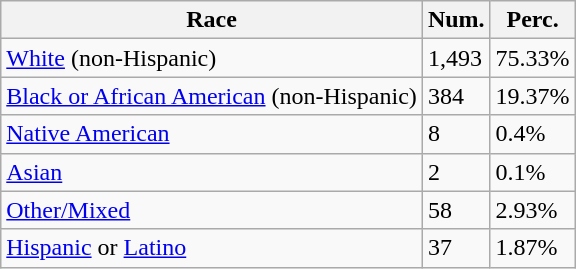<table class="wikitable">
<tr>
<th>Race</th>
<th>Num.</th>
<th>Perc.</th>
</tr>
<tr>
<td><a href='#'>White</a> (non-Hispanic)</td>
<td>1,493</td>
<td>75.33%</td>
</tr>
<tr>
<td><a href='#'>Black or African American</a> (non-Hispanic)</td>
<td>384</td>
<td>19.37%</td>
</tr>
<tr>
<td><a href='#'>Native American</a></td>
<td>8</td>
<td>0.4%</td>
</tr>
<tr>
<td><a href='#'>Asian</a></td>
<td>2</td>
<td>0.1%</td>
</tr>
<tr>
<td><a href='#'>Other/Mixed</a></td>
<td>58</td>
<td>2.93%</td>
</tr>
<tr>
<td><a href='#'>Hispanic</a> or <a href='#'>Latino</a></td>
<td>37</td>
<td>1.87%</td>
</tr>
</table>
